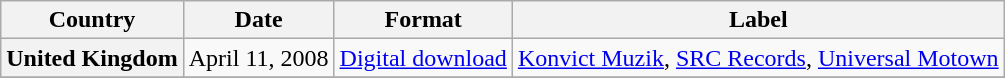<table class="wikitable plainrowheaders">
<tr>
<th scope="col">Country</th>
<th scope="col">Date</th>
<th scope="col">Format</th>
<th scope="col">Label</th>
</tr>
<tr>
<th scope="row">United Kingdom</th>
<td>April 11, 2008</td>
<td><a href='#'>Digital download</a></td>
<td><a href='#'>Konvict Muzik</a>, <a href='#'>SRC Records</a>, <a href='#'>Universal Motown</a></td>
</tr>
<tr>
</tr>
</table>
